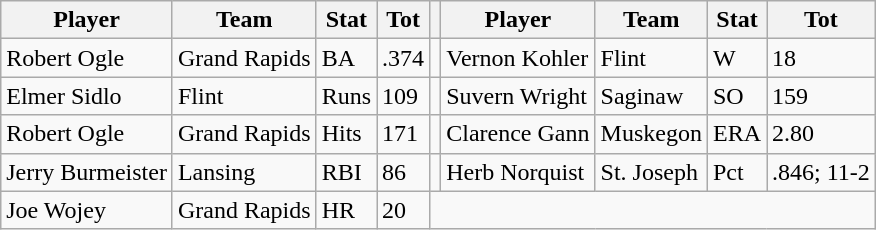<table class="wikitable">
<tr>
<th>Player</th>
<th>Team</th>
<th>Stat</th>
<th>Tot</th>
<th></th>
<th>Player</th>
<th>Team</th>
<th>Stat</th>
<th>Tot</th>
</tr>
<tr>
<td>Robert Ogle</td>
<td>Grand Rapids</td>
<td>BA</td>
<td>.374</td>
<td></td>
<td>Vernon Kohler</td>
<td>Flint</td>
<td>W</td>
<td>18</td>
</tr>
<tr>
<td>Elmer Sidlo</td>
<td>Flint</td>
<td>Runs</td>
<td>109</td>
<td></td>
<td>Suvern Wright</td>
<td>Saginaw</td>
<td>SO</td>
<td>159</td>
</tr>
<tr>
<td>Robert Ogle</td>
<td>Grand Rapids</td>
<td>Hits</td>
<td>171</td>
<td></td>
<td>Clarence Gann</td>
<td>Muskegon</td>
<td>ERA</td>
<td>2.80</td>
</tr>
<tr>
<td>Jerry Burmeister</td>
<td>Lansing</td>
<td>RBI</td>
<td>86</td>
<td></td>
<td>Herb Norquist</td>
<td>St. Joseph</td>
<td>Pct</td>
<td>.846; 11-2</td>
</tr>
<tr>
<td>Joe Wojey</td>
<td>Grand Rapids</td>
<td>HR</td>
<td>20</td>
</tr>
</table>
